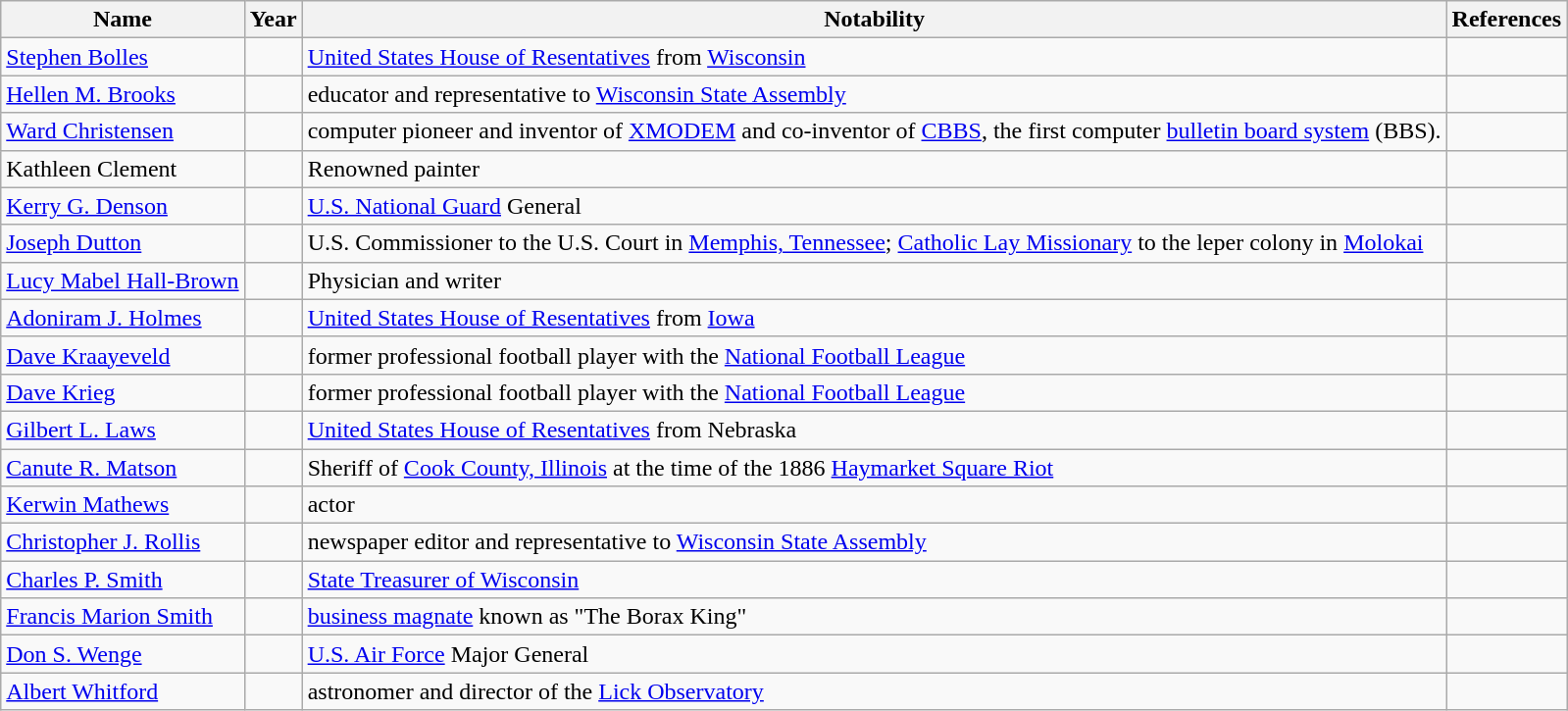<table class="wikitable sortable">
<tr>
<th>Name</th>
<th>Year</th>
<th>Notability</th>
<th>References</th>
</tr>
<tr>
<td><a href='#'>Stephen Bolles</a></td>
<td></td>
<td><a href='#'>United States House of Resentatives</a> from <a href='#'>Wisconsin</a></td>
<td></td>
</tr>
<tr>
<td><a href='#'>Hellen M. Brooks</a></td>
<td></td>
<td>educator and representative to <a href='#'>Wisconsin State Assembly</a></td>
<td></td>
</tr>
<tr>
<td><a href='#'>Ward Christensen</a></td>
<td></td>
<td>computer pioneer and inventor of <a href='#'>XMODEM</a> and co-inventor of <a href='#'>CBBS</a>, the first computer <a href='#'>bulletin board system</a> (BBS).</td>
<td></td>
</tr>
<tr>
<td>Kathleen Clement</td>
<td></td>
<td>Renowned painter</td>
<td></td>
</tr>
<tr>
<td><a href='#'>Kerry G. Denson</a></td>
<td></td>
<td><a href='#'>U.S. National Guard</a> General</td>
<td></td>
</tr>
<tr>
<td><a href='#'>Joseph Dutton</a></td>
<td></td>
<td>U.S. Commissioner to the U.S. Court in <a href='#'>Memphis, Tennessee</a>; <a href='#'>Catholic Lay Missionary</a> to the leper colony in <a href='#'>Molokai</a></td>
<td></td>
</tr>
<tr>
<td><a href='#'>Lucy Mabel Hall-Brown</a></td>
<td></td>
<td>Physician and writer</td>
<td></td>
</tr>
<tr>
<td><a href='#'>Adoniram J. Holmes</a></td>
<td></td>
<td><a href='#'>United States House of Resentatives</a> from <a href='#'>Iowa</a></td>
<td></td>
</tr>
<tr>
<td><a href='#'>Dave Kraayeveld</a></td>
<td></td>
<td>former professional football player with the <a href='#'>National Football League</a></td>
<td></td>
</tr>
<tr>
<td><a href='#'>Dave Krieg</a></td>
<td></td>
<td>former professional football player with the <a href='#'>National Football League</a></td>
<td></td>
</tr>
<tr>
<td><a href='#'>Gilbert L. Laws</a></td>
<td></td>
<td><a href='#'>United States House of Resentatives</a> from Nebraska</td>
<td></td>
</tr>
<tr>
<td><a href='#'>Canute R. Matson</a></td>
<td></td>
<td>Sheriff of <a href='#'>Cook County, Illinois</a> at the time of the 1886 <a href='#'>Haymarket Square Riot</a></td>
<td></td>
</tr>
<tr>
<td><a href='#'>Kerwin Mathews</a></td>
<td></td>
<td>actor</td>
<td></td>
</tr>
<tr>
<td><a href='#'>Christopher J. Rollis</a></td>
<td></td>
<td>newspaper editor and representative to <a href='#'>Wisconsin State Assembly</a></td>
<td></td>
</tr>
<tr>
<td><a href='#'>Charles P. Smith</a></td>
<td></td>
<td><a href='#'>State Treasurer of Wisconsin</a></td>
<td></td>
</tr>
<tr>
<td><a href='#'>Francis Marion Smith</a></td>
<td></td>
<td><a href='#'>business magnate</a> known as "The Borax King"</td>
<td></td>
</tr>
<tr>
<td><a href='#'>Don S. Wenge</a></td>
<td></td>
<td><a href='#'>U.S. Air Force</a> Major General</td>
<td></td>
</tr>
<tr>
<td><a href='#'>Albert Whitford</a></td>
<td></td>
<td>astronomer and director of the <a href='#'>Lick Observatory</a></td>
<td></td>
</tr>
</table>
